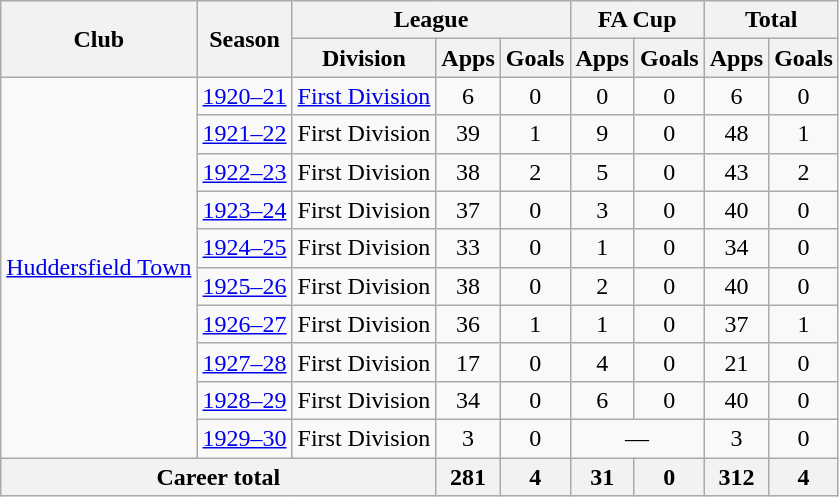<table class="wikitable" style="text-align:center">
<tr>
<th rowspan="2">Club</th>
<th rowspan="2">Season</th>
<th colspan="3">League</th>
<th colspan="2">FA Cup</th>
<th colspan="2">Total</th>
</tr>
<tr>
<th>Division</th>
<th>Apps</th>
<th>Goals</th>
<th>Apps</th>
<th>Goals</th>
<th>Apps</th>
<th>Goals</th>
</tr>
<tr>
<td rowspan="10"><a href='#'>Huddersfield Town</a></td>
<td><a href='#'>1920–21</a></td>
<td><a href='#'>First Division</a></td>
<td>6</td>
<td>0</td>
<td>0</td>
<td>0</td>
<td>6</td>
<td>0</td>
</tr>
<tr>
<td><a href='#'>1921–22</a></td>
<td>First Division</td>
<td>39</td>
<td>1</td>
<td>9</td>
<td>0</td>
<td>48</td>
<td>1</td>
</tr>
<tr>
<td><a href='#'>1922–23</a></td>
<td>First Division</td>
<td>38</td>
<td>2</td>
<td>5</td>
<td>0</td>
<td>43</td>
<td>2</td>
</tr>
<tr>
<td><a href='#'>1923–24</a></td>
<td>First Division</td>
<td>37</td>
<td>0</td>
<td>3</td>
<td>0</td>
<td>40</td>
<td>0</td>
</tr>
<tr>
<td><a href='#'>1924–25</a></td>
<td>First Division</td>
<td>33</td>
<td>0</td>
<td>1</td>
<td>0</td>
<td>34</td>
<td>0</td>
</tr>
<tr>
<td><a href='#'>1925–26</a></td>
<td>First Division</td>
<td>38</td>
<td>0</td>
<td>2</td>
<td>0</td>
<td>40</td>
<td>0</td>
</tr>
<tr>
<td><a href='#'>1926–27</a></td>
<td>First Division</td>
<td>36</td>
<td>1</td>
<td>1</td>
<td>0</td>
<td>37</td>
<td>1</td>
</tr>
<tr>
<td><a href='#'>1927–28</a></td>
<td>First Division</td>
<td>17</td>
<td>0</td>
<td>4</td>
<td>0</td>
<td>21</td>
<td>0</td>
</tr>
<tr>
<td><a href='#'>1928–29</a></td>
<td>First Division</td>
<td>34</td>
<td>0</td>
<td>6</td>
<td>0</td>
<td>40</td>
<td>0</td>
</tr>
<tr>
<td><a href='#'>1929–30</a></td>
<td>First Division</td>
<td>3</td>
<td>0</td>
<td colspan="2">―</td>
<td>3</td>
<td>0</td>
</tr>
<tr>
<th colspan="3">Career total</th>
<th>281</th>
<th>4</th>
<th>31</th>
<th>0</th>
<th>312</th>
<th>4</th>
</tr>
</table>
